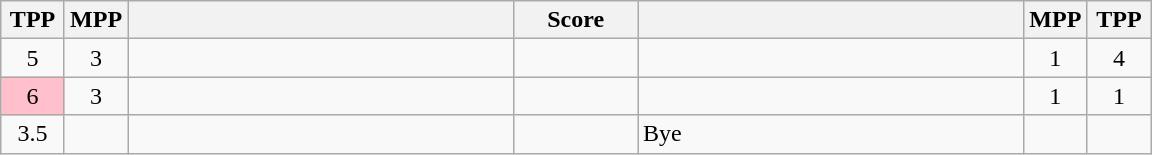<table class="wikitable" style="text-align: center;" |>
<tr>
<th width="35">TPP</th>
<th width="35">MPP</th>
<th width="250"></th>
<th width="75">Score</th>
<th width="250"></th>
<th width="35">MPP</th>
<th width="35">TPP</th>
</tr>
<tr>
<td>5</td>
<td>3</td>
<td style="text-align:left;"></td>
<td></td>
<td style="text-align:left;"><strong></strong></td>
<td>1</td>
<td>4</td>
</tr>
<tr>
<td bgcolor=pink>6</td>
<td>3</td>
<td style="text-align:left;"></td>
<td></td>
<td style="text-align:left;"><strong></strong></td>
<td>1</td>
<td>1</td>
</tr>
<tr>
<td>3.5</td>
<td></td>
<td style="text-align:left;"></td>
<td></td>
<td style="text-align:left;">Bye</td>
<td></td>
<td></td>
</tr>
</table>
